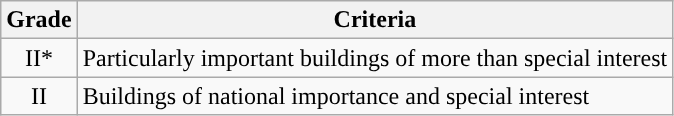<table class="wikitable">
<tr>
<th>Grade</th>
<th>Criteria</th>
</tr>
<tr>
<td align="center" >II*</td>
<td>Particularly important buildings of more than special interest</td>
</tr>
<tr>
<td align="center" >II</td>
<td>Buildings of national importance and special interest</td>
</tr>
</table>
